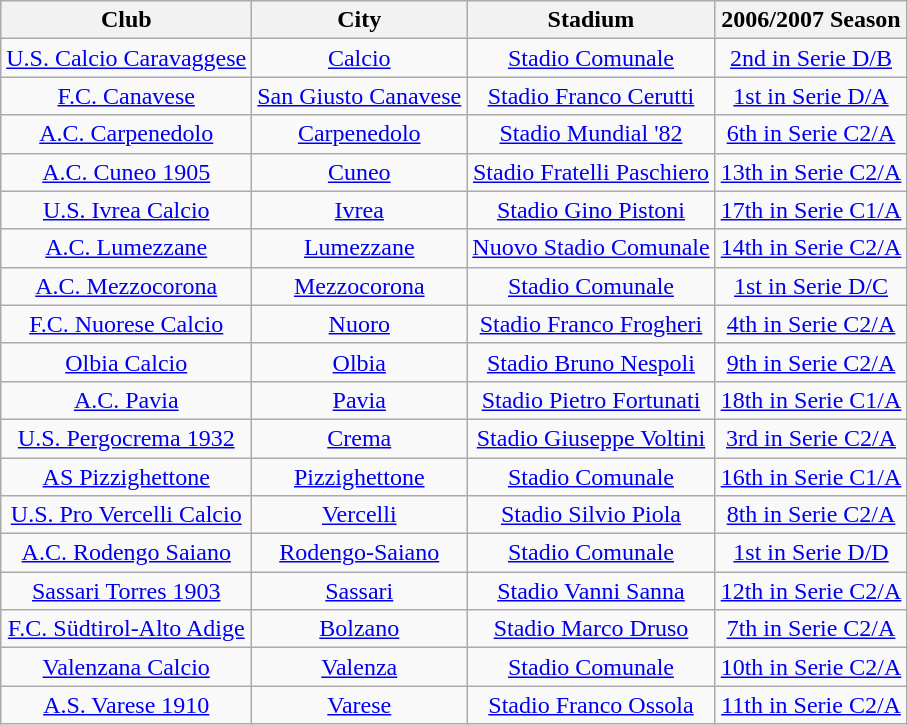<table class="wikitable" style="text-align: center;">
<tr>
<th>Club</th>
<th>City</th>
<th>Stadium</th>
<th>2006/2007 Season</th>
</tr>
<tr>
<td><a href='#'>U.S. Calcio Caravaggese</a></td>
<td><a href='#'>Calcio</a></td>
<td><a href='#'>Stadio Comunale</a></td>
<td><a href='#'>2nd in Serie D/B</a></td>
</tr>
<tr>
<td><a href='#'>F.C. Canavese</a></td>
<td><a href='#'>San Giusto Canavese</a></td>
<td><a href='#'>Stadio Franco Cerutti</a></td>
<td><a href='#'>1st in Serie D/A</a></td>
</tr>
<tr>
<td><a href='#'>A.C. Carpenedolo</a></td>
<td><a href='#'>Carpenedolo</a></td>
<td><a href='#'>Stadio Mundial '82</a></td>
<td><a href='#'>6th in Serie C2/A</a></td>
</tr>
<tr>
<td><a href='#'>A.C. Cuneo 1905</a></td>
<td><a href='#'>Cuneo</a></td>
<td><a href='#'>Stadio Fratelli Paschiero</a></td>
<td><a href='#'>13th in Serie C2/A</a></td>
</tr>
<tr>
<td><a href='#'>U.S. Ivrea Calcio</a></td>
<td><a href='#'>Ivrea</a></td>
<td><a href='#'>Stadio Gino Pistoni</a></td>
<td><a href='#'>17th in Serie C1/A</a></td>
</tr>
<tr>
<td><a href='#'>A.C. Lumezzane</a></td>
<td><a href='#'>Lumezzane</a></td>
<td><a href='#'>Nuovo Stadio Comunale</a></td>
<td><a href='#'>14th in Serie C2/A</a></td>
</tr>
<tr>
<td><a href='#'>A.C. Mezzocorona</a></td>
<td><a href='#'>Mezzocorona</a></td>
<td><a href='#'>Stadio Comunale</a></td>
<td><a href='#'>1st in Serie D/C</a></td>
</tr>
<tr>
<td><a href='#'>F.C. Nuorese Calcio</a></td>
<td><a href='#'>Nuoro</a></td>
<td><a href='#'>Stadio Franco Frogheri</a></td>
<td><a href='#'>4th in Serie C2/A</a></td>
</tr>
<tr>
<td><a href='#'>Olbia Calcio</a></td>
<td><a href='#'>Olbia</a></td>
<td><a href='#'>Stadio Bruno Nespoli</a></td>
<td><a href='#'>9th in Serie C2/A</a></td>
</tr>
<tr>
<td><a href='#'>A.C. Pavia</a></td>
<td><a href='#'>Pavia</a></td>
<td><a href='#'>Stadio Pietro Fortunati</a></td>
<td><a href='#'>18th in Serie C1/A</a></td>
</tr>
<tr>
<td><a href='#'>U.S. Pergocrema 1932</a></td>
<td><a href='#'>Crema</a></td>
<td><a href='#'>Stadio Giuseppe Voltini</a></td>
<td><a href='#'>3rd in Serie C2/A</a></td>
</tr>
<tr>
<td><a href='#'>AS Pizzighettone</a></td>
<td><a href='#'>Pizzighettone</a></td>
<td><a href='#'>Stadio Comunale</a></td>
<td><a href='#'>16th in Serie C1/A</a></td>
</tr>
<tr>
<td><a href='#'>U.S. Pro Vercelli Calcio</a></td>
<td><a href='#'>Vercelli</a></td>
<td><a href='#'>Stadio Silvio Piola</a></td>
<td><a href='#'>8th in Serie C2/A</a></td>
</tr>
<tr>
<td><a href='#'>A.C. Rodengo Saiano</a></td>
<td><a href='#'>Rodengo-Saiano</a></td>
<td><a href='#'>Stadio Comunale</a></td>
<td><a href='#'>1st in Serie D/D</a></td>
</tr>
<tr>
<td><a href='#'>Sassari Torres 1903</a></td>
<td><a href='#'>Sassari</a></td>
<td><a href='#'>Stadio Vanni Sanna</a></td>
<td><a href='#'>12th in Serie C2/A</a></td>
</tr>
<tr>
<td><a href='#'>F.C. Südtirol-Alto Adige</a></td>
<td><a href='#'>Bolzano</a></td>
<td><a href='#'>Stadio Marco Druso</a></td>
<td><a href='#'>7th in Serie C2/A</a></td>
</tr>
<tr>
<td><a href='#'>Valenzana Calcio</a></td>
<td><a href='#'>Valenza</a></td>
<td><a href='#'>Stadio Comunale</a></td>
<td><a href='#'>10th in Serie C2/A</a></td>
</tr>
<tr>
<td><a href='#'>A.S. Varese 1910</a></td>
<td><a href='#'>Varese</a></td>
<td><a href='#'>Stadio Franco Ossola</a></td>
<td><a href='#'>11th in Serie C2/A</a></td>
</tr>
</table>
